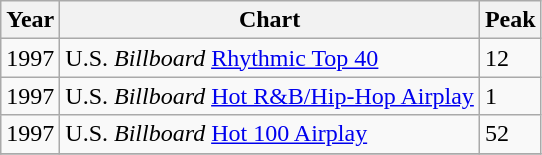<table class="wikitable" border="1">
<tr>
<th>Year</th>
<th>Chart</th>
<th>Peak</th>
</tr>
<tr>
<td>1997</td>
<td>U.S. <em>Billboard</em> <a href='#'>Rhythmic Top 40</a></td>
<td>12</td>
</tr>
<tr>
<td>1997</td>
<td>U.S. <em>Billboard</em> <a href='#'>Hot R&B/Hip-Hop Airplay</a></td>
<td>1</td>
</tr>
<tr>
<td>1997</td>
<td>U.S. <em>Billboard</em> <a href='#'>Hot 100 Airplay</a></td>
<td>52</td>
</tr>
<tr>
</tr>
</table>
